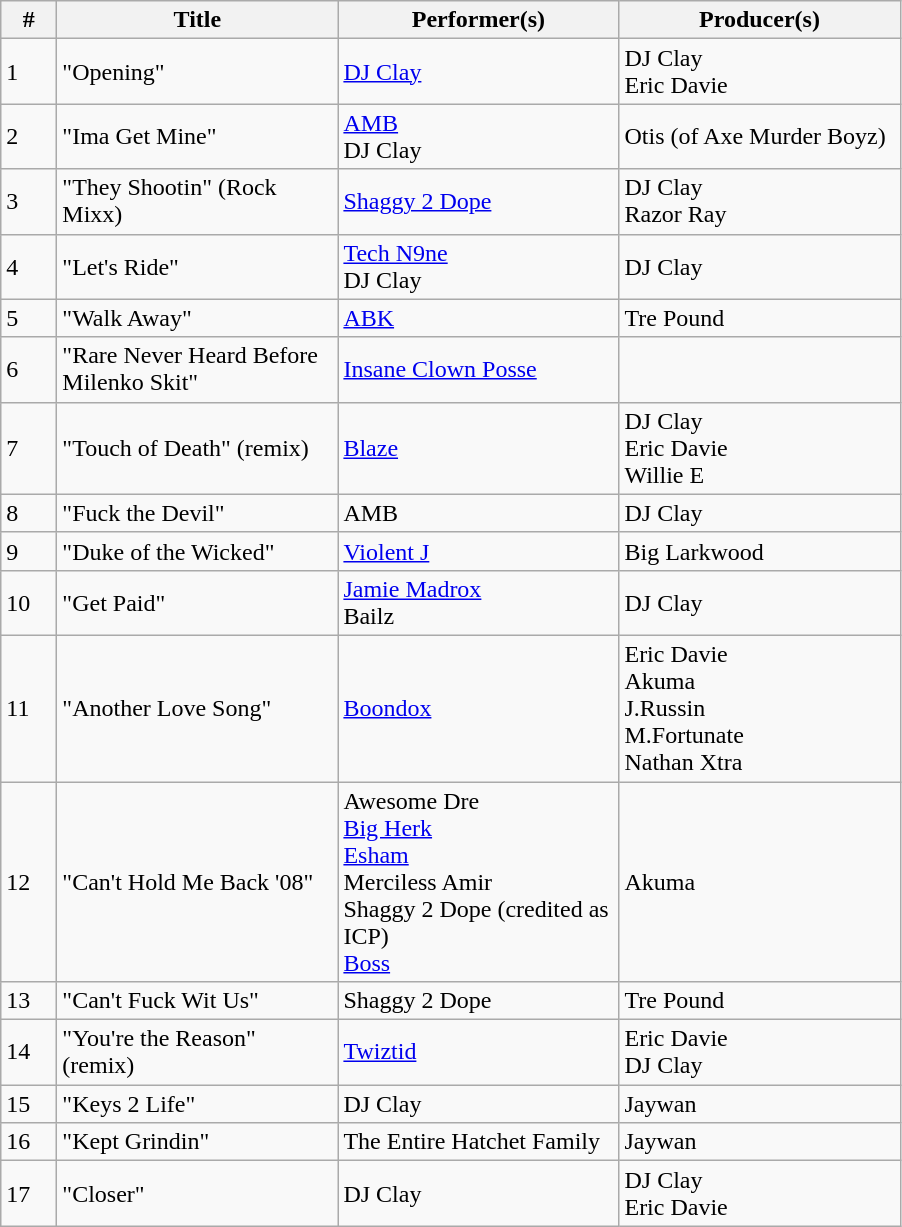<table class="wikitable">
<tr>
<th align="center" width="30">#</th>
<th align="center" width="180">Title</th>
<th align="center" width="180">Performer(s)</th>
<th align="center" width="180">Producer(s)</th>
</tr>
<tr>
<td>1</td>
<td>"Opening"</td>
<td><a href='#'>DJ Clay</a></td>
<td>DJ Clay<br>Eric Davie</td>
</tr>
<tr>
<td>2</td>
<td>"Ima Get Mine"</td>
<td><a href='#'>AMB</a><br>DJ Clay</td>
<td>Otis (of Axe Murder Boyz)</td>
</tr>
<tr>
<td>3</td>
<td>"They Shootin" (Rock Mixx)</td>
<td><a href='#'>Shaggy 2 Dope</a></td>
<td>DJ Clay<br>Razor Ray</td>
</tr>
<tr>
<td>4</td>
<td>"Let's Ride"</td>
<td><a href='#'>Tech N9ne</a><br>DJ Clay</td>
<td>DJ Clay</td>
</tr>
<tr>
<td>5</td>
<td>"Walk Away"</td>
<td><a href='#'>ABK</a></td>
<td>Tre Pound</td>
</tr>
<tr>
<td>6</td>
<td>"Rare Never Heard Before Milenko Skit"</td>
<td><a href='#'>Insane Clown Posse</a></td>
<td></td>
</tr>
<tr>
<td>7</td>
<td>"Touch of Death" (remix)</td>
<td><a href='#'>Blaze</a></td>
<td>DJ Clay<br>Eric Davie<br>Willie E</td>
</tr>
<tr>
<td>8</td>
<td>"Fuck the Devil"</td>
<td>AMB</td>
<td>DJ Clay</td>
</tr>
<tr>
<td>9</td>
<td>"Duke of the Wicked"</td>
<td><a href='#'>Violent J</a></td>
<td>Big Larkwood</td>
</tr>
<tr>
<td>10</td>
<td>"Get Paid"</td>
<td><a href='#'>Jamie Madrox</a><br>Bailz</td>
<td>DJ Clay</td>
</tr>
<tr>
<td>11</td>
<td>"Another Love Song"</td>
<td><a href='#'>Boondox</a></td>
<td>Eric Davie<br>Akuma<br>J.Russin<br>M.Fortunate<br>Nathan Xtra</td>
</tr>
<tr>
<td>12</td>
<td>"Can't Hold Me Back '08"</td>
<td>Awesome Dre<br><a href='#'>Big Herk</a><br><a href='#'>Esham</a><br>Merciless Amir<br>Shaggy 2 Dope (credited as ICP)<br><a href='#'>Boss</a></td>
<td>Akuma</td>
</tr>
<tr>
<td>13</td>
<td>"Can't Fuck Wit Us"</td>
<td>Shaggy 2 Dope</td>
<td>Tre Pound</td>
</tr>
<tr>
<td>14</td>
<td>"You're the Reason" (remix)</td>
<td><a href='#'>Twiztid</a></td>
<td>Eric Davie<br>DJ Clay</td>
</tr>
<tr>
<td>15</td>
<td>"Keys 2 Life"</td>
<td>DJ Clay</td>
<td>Jaywan</td>
</tr>
<tr>
<td>16</td>
<td>"Kept Grindin"</td>
<td>The Entire Hatchet Family</td>
<td>Jaywan</td>
</tr>
<tr>
<td>17</td>
<td>"Closer"</td>
<td>DJ Clay</td>
<td>DJ Clay<br>Eric Davie</td>
</tr>
</table>
